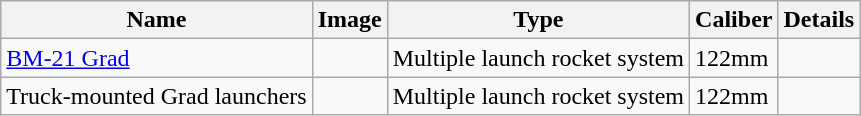<table class="wikitable sortable">
<tr>
<th>Name</th>
<th>Image</th>
<th>Type</th>
<th>Caliber</th>
<th>Details</th>
</tr>
<tr>
<td><a href='#'>BM-21 Grad</a></td>
<td></td>
<td>Multiple launch rocket system</td>
<td>122mm</td>
<td></td>
</tr>
<tr>
<td>Truck-mounted Grad launchers</td>
<td></td>
<td>Multiple launch rocket system</td>
<td>122mm</td>
<td></td>
</tr>
</table>
